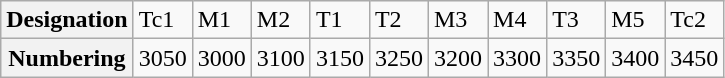<table class="wikitable">
<tr>
<th>Designation</th>
<td>Tc1</td>
<td>M1</td>
<td>M2</td>
<td>T1</td>
<td>T2</td>
<td>M3</td>
<td>M4</td>
<td>T3</td>
<td>M5</td>
<td>Tc2</td>
</tr>
<tr>
<th>Numbering</th>
<td>3050</td>
<td>3000</td>
<td>3100</td>
<td>3150</td>
<td>3250</td>
<td>3200</td>
<td>3300</td>
<td>3350</td>
<td>3400</td>
<td>3450</td>
</tr>
</table>
